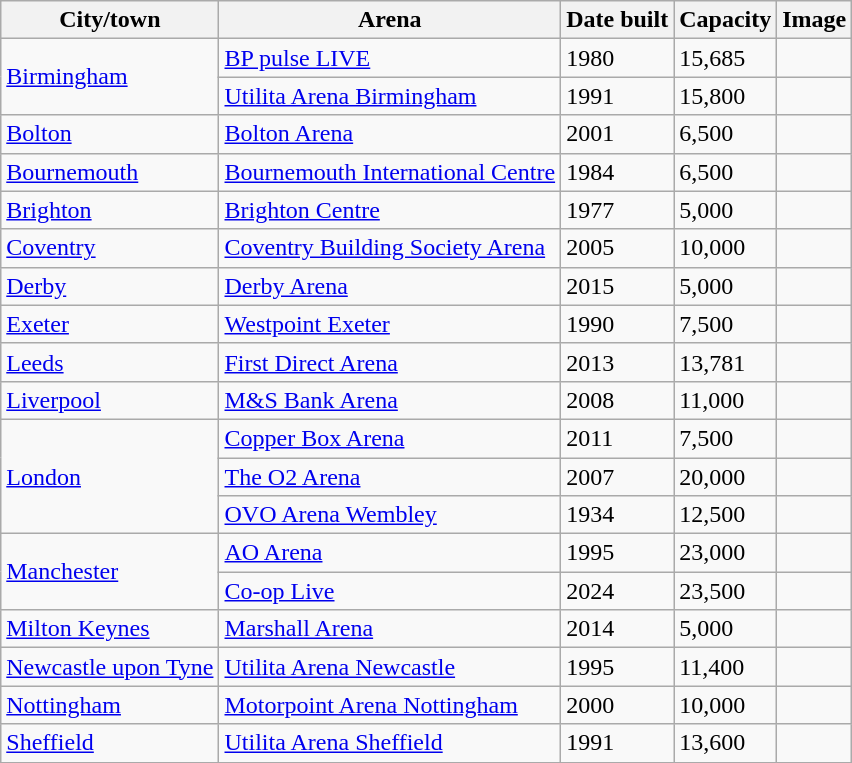<table class="wikitable sortable">
<tr>
<th>City/town</th>
<th>Arena</th>
<th>Date built</th>
<th data-sort-type="number">Capacity</th>
<th class="unsortable">Image</th>
</tr>
<tr>
<td rowspan=2><a href='#'>Birmingham</a></td>
<td><a href='#'>BP pulse LIVE</a></td>
<td>1980</td>
<td>15,685</td>
<td></td>
</tr>
<tr>
<td><a href='#'>Utilita Arena Birmingham</a></td>
<td>1991</td>
<td>15,800</td>
<td></td>
</tr>
<tr>
<td><a href='#'>Bolton</a></td>
<td><a href='#'>Bolton Arena</a></td>
<td>2001</td>
<td>6,500</td>
<td></td>
</tr>
<tr>
<td><a href='#'>Bournemouth</a></td>
<td><a href='#'>Bournemouth International Centre</a></td>
<td>1984</td>
<td>6,500</td>
<td></td>
</tr>
<tr>
<td><a href='#'>Brighton</a></td>
<td><a href='#'>Brighton Centre</a></td>
<td>1977</td>
<td>5,000</td>
<td></td>
</tr>
<tr>
<td><a href='#'>Coventry</a></td>
<td><a href='#'>Coventry Building Society Arena</a></td>
<td>2005</td>
<td>10,000</td>
<td></td>
</tr>
<tr>
<td><a href='#'>Derby</a></td>
<td><a href='#'>Derby Arena</a></td>
<td>2015</td>
<td>5,000</td>
<td></td>
</tr>
<tr>
<td><a href='#'>Exeter</a></td>
<td><a href='#'>Westpoint Exeter</a></td>
<td>1990</td>
<td>7,500</td>
<td></td>
</tr>
<tr>
<td><a href='#'>Leeds</a></td>
<td><a href='#'>First Direct Arena</a></td>
<td>2013</td>
<td>13,781</td>
<td></td>
</tr>
<tr>
<td><a href='#'>Liverpool</a></td>
<td><a href='#'>M&S Bank Arena</a></td>
<td>2008</td>
<td>11,000</td>
<td></td>
</tr>
<tr>
<td rowspan="3"><a href='#'>London</a></td>
<td><a href='#'>Copper Box Arena</a></td>
<td>2011</td>
<td>7,500</td>
<td></td>
</tr>
<tr>
<td><a href='#'>The O2 Arena</a></td>
<td>2007</td>
<td>20,000</td>
<td></td>
</tr>
<tr>
<td><a href='#'>OVO Arena Wembley</a></td>
<td>1934</td>
<td>12,500</td>
<td></td>
</tr>
<tr>
<td rowspan="2"><a href='#'>Manchester</a></td>
<td><a href='#'>AO Arena</a></td>
<td>1995</td>
<td>23,000</td>
<td></td>
</tr>
<tr>
<td><a href='#'>Co-op Live</a></td>
<td>2024</td>
<td>23,500</td>
<td></td>
</tr>
<tr>
<td><a href='#'>Milton Keynes</a></td>
<td><a href='#'>Marshall Arena</a></td>
<td>2014</td>
<td>5,000</td>
<td></td>
</tr>
<tr>
<td><a href='#'>Newcastle upon Tyne</a></td>
<td><a href='#'>Utilita Arena Newcastle</a></td>
<td>1995</td>
<td>11,400</td>
<td></td>
</tr>
<tr>
<td><a href='#'>Nottingham</a></td>
<td><a href='#'>Motorpoint Arena Nottingham</a></td>
<td>2000</td>
<td>10,000</td>
<td></td>
</tr>
<tr>
<td><a href='#'>Sheffield</a></td>
<td><a href='#'>Utilita Arena Sheffield</a></td>
<td>1991</td>
<td>13,600</td>
<td></td>
</tr>
</table>
